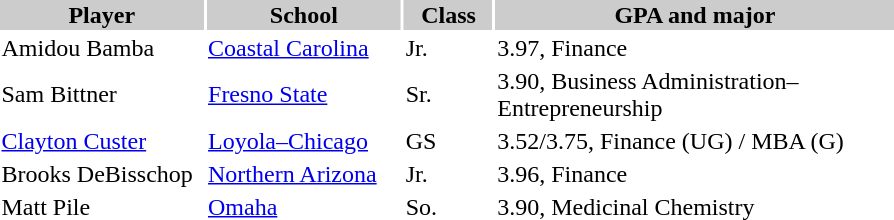<table style="width:600px" "border:'1' 'solid' 'gray' ">
<tr>
<th style="background:#ccc; width:23%;">Player</th>
<th style="background:#ccc; width:22%;">School</th>
<th style="background:#ccc; width:10%;">Class</th>
<th style="background:#ccc; width:45%;">GPA and major</th>
</tr>
<tr>
<td>Amidou Bamba</td>
<td><a href='#'>Coastal Carolina</a></td>
<td>Jr.</td>
<td>3.97, Finance</td>
</tr>
<tr>
<td>Sam Bittner</td>
<td><a href='#'>Fresno State</a></td>
<td>Sr.</td>
<td>3.90, Business Administration–Entrepreneurship</td>
</tr>
<tr>
<td><a href='#'>Clayton Custer</a></td>
<td><a href='#'>Loyola–Chicago</a></td>
<td>GS</td>
<td>3.52/3.75, Finance (UG) / MBA (G)</td>
</tr>
<tr>
<td>Brooks DeBisschop</td>
<td><a href='#'>Northern Arizona</a></td>
<td>Jr.</td>
<td>3.96, Finance</td>
</tr>
<tr>
<td>Matt Pile</td>
<td><a href='#'>Omaha</a></td>
<td>So.</td>
<td>3.90, Medicinal Chemistry</td>
</tr>
</table>
